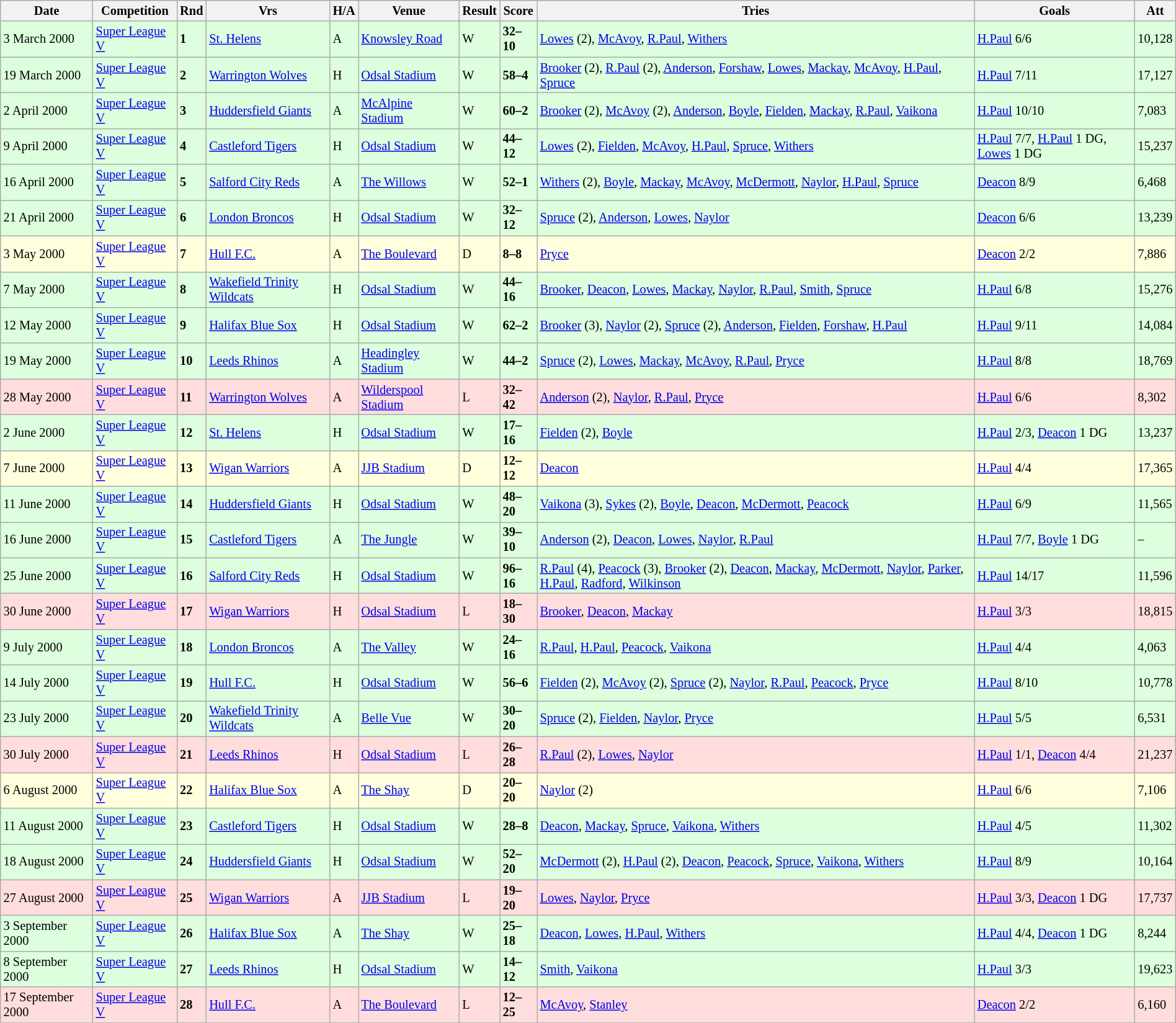<table class="wikitable" style="font-size:85%;" width="100%">
<tr>
<th>Date</th>
<th>Competition</th>
<th>Rnd</th>
<th>Vrs</th>
<th>H/A</th>
<th>Venue</th>
<th>Result</th>
<th>Score</th>
<th>Tries</th>
<th>Goals</th>
<th>Att</th>
</tr>
<tr style="background:#ddffdd;" width=20|>
<td>3 March 2000</td>
<td><a href='#'>Super League V</a></td>
<td><strong>1</strong></td>
<td><a href='#'>St. Helens</a></td>
<td>A</td>
<td><a href='#'>Knowsley Road</a></td>
<td>W</td>
<td><strong>32–10</strong></td>
<td><a href='#'>Lowes</a> (2), <a href='#'>McAvoy</a>, <a href='#'>R.Paul</a>, <a href='#'>Withers</a></td>
<td><a href='#'>H.Paul</a> 6/6</td>
<td>10,128</td>
</tr>
<tr style="background:#ddffdd;" width=20|>
<td>19 March 2000</td>
<td><a href='#'>Super League V</a></td>
<td><strong>2</strong></td>
<td><a href='#'>Warrington Wolves</a></td>
<td>H</td>
<td><a href='#'>Odsal Stadium</a></td>
<td>W</td>
<td><strong>58–4</strong></td>
<td><a href='#'>Brooker</a> (2), <a href='#'>R.Paul</a> (2), <a href='#'>Anderson</a>, <a href='#'>Forshaw</a>, <a href='#'>Lowes</a>, <a href='#'>Mackay</a>, <a href='#'>McAvoy</a>, <a href='#'>H.Paul</a>, <a href='#'>Spruce</a></td>
<td><a href='#'>H.Paul</a> 7/11</td>
<td>17,127</td>
</tr>
<tr style="background:#ddffdd;" width=20|>
<td>2 April 2000</td>
<td><a href='#'>Super League V</a></td>
<td><strong>3</strong></td>
<td><a href='#'>Huddersfield Giants</a></td>
<td>A</td>
<td><a href='#'>McAlpine Stadium</a></td>
<td>W</td>
<td><strong>60–2</strong></td>
<td><a href='#'>Brooker</a> (2), <a href='#'>McAvoy</a> (2), <a href='#'>Anderson</a>, <a href='#'>Boyle</a>, <a href='#'>Fielden</a>, <a href='#'>Mackay</a>, <a href='#'>R.Paul</a>, <a href='#'>Vaikona</a></td>
<td><a href='#'>H.Paul</a> 10/10</td>
<td>7,083</td>
</tr>
<tr style="background:#ddffdd;" width=20|>
<td>9 April 2000</td>
<td><a href='#'>Super League V</a></td>
<td><strong>4</strong></td>
<td><a href='#'>Castleford Tigers</a></td>
<td>H</td>
<td><a href='#'>Odsal Stadium</a></td>
<td>W</td>
<td><strong>44–12</strong></td>
<td><a href='#'>Lowes</a> (2), <a href='#'>Fielden</a>, <a href='#'>McAvoy</a>, <a href='#'>H.Paul</a>, <a href='#'>Spruce</a>, <a href='#'>Withers</a></td>
<td><a href='#'>H.Paul</a> 7/7, <a href='#'>H.Paul</a> 1 DG, <a href='#'>Lowes</a> 1 DG</td>
<td>15,237</td>
</tr>
<tr style="background:#ddffdd;" width=20|>
<td>16 April 2000</td>
<td><a href='#'>Super League V</a></td>
<td><strong>5</strong></td>
<td><a href='#'>Salford City Reds</a></td>
<td>A</td>
<td><a href='#'>The Willows</a></td>
<td>W</td>
<td><strong>52–1</strong></td>
<td><a href='#'>Withers</a> (2), <a href='#'>Boyle</a>, <a href='#'>Mackay</a>, <a href='#'>McAvoy</a>, <a href='#'>McDermott</a>, <a href='#'>Naylor</a>, <a href='#'>H.Paul</a>, <a href='#'>Spruce</a></td>
<td><a href='#'>Deacon</a> 8/9</td>
<td>6,468</td>
</tr>
<tr style="background:#ddffdd;" width=20|>
<td>21 April 2000</td>
<td><a href='#'>Super League V</a></td>
<td><strong>6</strong></td>
<td><a href='#'>London Broncos</a></td>
<td>H</td>
<td><a href='#'>Odsal Stadium</a></td>
<td>W</td>
<td><strong>32–12</strong></td>
<td><a href='#'>Spruce</a> (2), <a href='#'>Anderson</a>, <a href='#'>Lowes</a>, <a href='#'>Naylor</a></td>
<td><a href='#'>Deacon</a> 6/6</td>
<td>13,239</td>
</tr>
<tr style="background:#ffffdd"  width=20|>
<td>3 May 2000</td>
<td><a href='#'>Super League V</a></td>
<td><strong>7</strong></td>
<td><a href='#'>Hull F.C.</a></td>
<td>A</td>
<td><a href='#'>The Boulevard</a></td>
<td>D</td>
<td><strong>8–8</strong></td>
<td><a href='#'>Pryce</a></td>
<td><a href='#'>Deacon</a> 2/2</td>
<td>7,886</td>
</tr>
<tr style="background:#ddffdd;" width=20|>
<td>7 May 2000</td>
<td><a href='#'>Super League V</a></td>
<td><strong>8</strong></td>
<td><a href='#'>Wakefield Trinity Wildcats</a></td>
<td>H</td>
<td><a href='#'>Odsal Stadium</a></td>
<td>W</td>
<td><strong>44–16</strong></td>
<td><a href='#'>Brooker</a>, <a href='#'>Deacon</a>, <a href='#'>Lowes</a>, <a href='#'>Mackay</a>, <a href='#'>Naylor</a>, <a href='#'>R.Paul</a>, <a href='#'>Smith</a>, <a href='#'>Spruce</a></td>
<td><a href='#'>H.Paul</a> 6/8</td>
<td>15,276</td>
</tr>
<tr style="background:#ddffdd;" width=20|>
<td>12 May 2000</td>
<td><a href='#'>Super League V</a></td>
<td><strong>9</strong></td>
<td><a href='#'>Halifax Blue Sox</a></td>
<td>H</td>
<td><a href='#'>Odsal Stadium</a></td>
<td>W</td>
<td><strong>62–2</strong></td>
<td><a href='#'>Brooker</a> (3), <a href='#'>Naylor</a> (2), <a href='#'>Spruce</a> (2), <a href='#'>Anderson</a>, <a href='#'>Fielden</a>, <a href='#'>Forshaw</a>, <a href='#'>H.Paul</a></td>
<td><a href='#'>H.Paul</a> 9/11</td>
<td>14,084</td>
</tr>
<tr style="background:#ddffdd;" width=20|>
<td>19 May 2000</td>
<td><a href='#'>Super League V</a></td>
<td><strong>10</strong></td>
<td><a href='#'>Leeds Rhinos</a></td>
<td>A</td>
<td><a href='#'>Headingley Stadium</a></td>
<td>W</td>
<td><strong>44–2</strong></td>
<td><a href='#'>Spruce</a> (2), <a href='#'>Lowes</a>, <a href='#'>Mackay</a>, <a href='#'>McAvoy</a>, <a href='#'>R.Paul</a>, <a href='#'>Pryce</a></td>
<td><a href='#'>H.Paul</a> 8/8</td>
<td>18,769</td>
</tr>
<tr style="background:#ffdddd;" width=20|>
<td>28 May 2000</td>
<td><a href='#'>Super League V</a></td>
<td><strong>11</strong></td>
<td><a href='#'>Warrington Wolves</a></td>
<td>A</td>
<td><a href='#'>Wilderspool Stadium</a></td>
<td>L</td>
<td><strong>32–42</strong></td>
<td><a href='#'>Anderson</a> (2), <a href='#'>Naylor</a>, <a href='#'>R.Paul</a>, <a href='#'>Pryce</a></td>
<td><a href='#'>H.Paul</a> 6/6</td>
<td>8,302</td>
</tr>
<tr style="background:#ddffdd;" width=20|>
<td>2 June 2000</td>
<td><a href='#'>Super League V</a></td>
<td><strong>12</strong></td>
<td><a href='#'>St. Helens</a></td>
<td>H</td>
<td><a href='#'>Odsal Stadium</a></td>
<td>W</td>
<td><strong>17–16</strong></td>
<td><a href='#'>Fielden</a> (2), <a href='#'>Boyle</a></td>
<td><a href='#'>H.Paul</a> 2/3, <a href='#'>Deacon</a> 1 DG</td>
<td>13,237</td>
</tr>
<tr style="background:#ffffdd"  width=20|>
<td>7 June 2000</td>
<td><a href='#'>Super League V</a></td>
<td><strong>13</strong></td>
<td><a href='#'>Wigan Warriors</a></td>
<td>A</td>
<td><a href='#'>JJB Stadium</a></td>
<td>D</td>
<td><strong>12–12</strong></td>
<td><a href='#'>Deacon</a></td>
<td><a href='#'>H.Paul</a> 4/4</td>
<td>17,365</td>
</tr>
<tr style="background:#ddffdd;" width=20|>
<td>11 June 2000</td>
<td><a href='#'>Super League V</a></td>
<td><strong>14</strong></td>
<td><a href='#'>Huddersfield Giants</a></td>
<td>H</td>
<td><a href='#'>Odsal Stadium</a></td>
<td>W</td>
<td><strong>48–20</strong></td>
<td><a href='#'>Vaikona</a> (3), <a href='#'>Sykes</a> (2), <a href='#'>Boyle</a>, <a href='#'>Deacon</a>, <a href='#'>McDermott</a>, <a href='#'>Peacock</a></td>
<td><a href='#'>H.Paul</a> 6/9</td>
<td>11,565</td>
</tr>
<tr style="background:#ddffdd;" width=20|>
<td>16 June 2000</td>
<td><a href='#'>Super League V</a></td>
<td><strong>15</strong></td>
<td><a href='#'>Castleford Tigers</a></td>
<td>A</td>
<td><a href='#'>The Jungle</a></td>
<td>W</td>
<td><strong>39–10</strong></td>
<td><a href='#'>Anderson</a> (2), <a href='#'>Deacon</a>, <a href='#'>Lowes</a>, <a href='#'>Naylor</a>, <a href='#'>R.Paul</a></td>
<td><a href='#'>H.Paul</a> 7/7, <a href='#'>Boyle</a> 1 DG</td>
<td>–</td>
</tr>
<tr style="background:#ddffdd;" width=20|>
<td>25 June 2000</td>
<td><a href='#'>Super League V</a></td>
<td><strong>16</strong></td>
<td><a href='#'>Salford City Reds</a></td>
<td>H</td>
<td><a href='#'>Odsal Stadium</a></td>
<td>W</td>
<td><strong>96–16</strong></td>
<td><a href='#'>R.Paul</a> (4), <a href='#'>Peacock</a> (3), <a href='#'>Brooker</a> (2), <a href='#'>Deacon</a>, <a href='#'>Mackay</a>, <a href='#'>McDermott</a>, <a href='#'>Naylor</a>, <a href='#'>Parker</a>, <a href='#'>H.Paul</a>, <a href='#'>Radford</a>, <a href='#'>Wilkinson</a></td>
<td><a href='#'>H.Paul</a> 14/17</td>
<td>11,596</td>
</tr>
<tr style="background:#ffdddd;" width=20|>
<td>30 June 2000</td>
<td><a href='#'>Super League V</a></td>
<td><strong>17</strong></td>
<td><a href='#'>Wigan Warriors</a></td>
<td>H</td>
<td><a href='#'>Odsal Stadium</a></td>
<td>L</td>
<td><strong>18–30</strong></td>
<td><a href='#'>Brooker</a>, <a href='#'>Deacon</a>, <a href='#'>Mackay</a></td>
<td><a href='#'>H.Paul</a> 3/3</td>
<td>18,815</td>
</tr>
<tr style="background:#ddffdd;" width=20|>
<td>9 July 2000</td>
<td><a href='#'>Super League V</a></td>
<td><strong>18</strong></td>
<td><a href='#'>London Broncos</a></td>
<td>A</td>
<td><a href='#'>The Valley</a></td>
<td>W</td>
<td><strong>24–16</strong></td>
<td><a href='#'>R.Paul</a>, <a href='#'>H.Paul</a>, <a href='#'>Peacock</a>, <a href='#'>Vaikona</a></td>
<td><a href='#'>H.Paul</a> 4/4</td>
<td>4,063</td>
</tr>
<tr style="background:#ddffdd;" width=20|>
<td>14 July 2000</td>
<td><a href='#'>Super League V</a></td>
<td><strong>19</strong></td>
<td><a href='#'>Hull F.C.</a></td>
<td>H</td>
<td><a href='#'>Odsal Stadium</a></td>
<td>W</td>
<td><strong>56–6</strong></td>
<td><a href='#'>Fielden</a> (2), <a href='#'>McAvoy</a> (2), <a href='#'>Spruce</a> (2), <a href='#'>Naylor</a>, <a href='#'>R.Paul</a>, <a href='#'>Peacock</a>, <a href='#'>Pryce</a></td>
<td><a href='#'>H.Paul</a> 8/10</td>
<td>10,778</td>
</tr>
<tr style="background:#ddffdd;" width=20|>
<td>23 July 2000</td>
<td><a href='#'>Super League V</a></td>
<td><strong>20</strong></td>
<td><a href='#'>Wakefield Trinity Wildcats</a></td>
<td>A</td>
<td><a href='#'>Belle Vue</a></td>
<td>W</td>
<td><strong>30–20</strong></td>
<td><a href='#'>Spruce</a> (2), <a href='#'>Fielden</a>, <a href='#'>Naylor</a>, <a href='#'>Pryce</a></td>
<td><a href='#'>H.Paul</a> 5/5</td>
<td>6,531</td>
</tr>
<tr style="background:#ffdddd;" width=20|>
<td>30 July 2000</td>
<td><a href='#'>Super League V</a></td>
<td><strong>21</strong></td>
<td><a href='#'>Leeds Rhinos</a></td>
<td>H</td>
<td><a href='#'>Odsal Stadium</a></td>
<td>L</td>
<td><strong>26–28</strong></td>
<td><a href='#'>R.Paul</a> (2), <a href='#'>Lowes</a>, <a href='#'>Naylor</a></td>
<td><a href='#'>H.Paul</a> 1/1, <a href='#'>Deacon</a> 4/4</td>
<td>21,237</td>
</tr>
<tr style="background:#ffffdd"  width=20|>
<td>6 August 2000</td>
<td><a href='#'>Super League V</a></td>
<td><strong>22</strong></td>
<td><a href='#'>Halifax Blue Sox</a></td>
<td>A</td>
<td><a href='#'>The Shay</a></td>
<td>D</td>
<td><strong>20–20</strong></td>
<td><a href='#'>Naylor</a> (2)</td>
<td><a href='#'>H.Paul</a> 6/6</td>
<td>7,106</td>
</tr>
<tr style="background:#ddffdd;" width=20|>
<td>11 August 2000</td>
<td><a href='#'>Super League V</a></td>
<td><strong>23</strong></td>
<td><a href='#'>Castleford Tigers</a></td>
<td>H</td>
<td><a href='#'>Odsal Stadium</a></td>
<td>W</td>
<td><strong>28–8</strong></td>
<td><a href='#'>Deacon</a>, <a href='#'>Mackay</a>, <a href='#'>Spruce</a>, <a href='#'>Vaikona</a>, <a href='#'>Withers</a></td>
<td><a href='#'>H.Paul</a> 4/5</td>
<td>11,302</td>
</tr>
<tr style="background:#ddffdd;" width=20|>
<td>18 August 2000</td>
<td><a href='#'>Super League V</a></td>
<td><strong>24</strong></td>
<td><a href='#'>Huddersfield Giants</a></td>
<td>H</td>
<td><a href='#'>Odsal Stadium</a></td>
<td>W</td>
<td><strong>52–20</strong></td>
<td><a href='#'>McDermott</a> (2), <a href='#'>H.Paul</a> (2), <a href='#'>Deacon</a>, <a href='#'>Peacock</a>, <a href='#'>Spruce</a>, <a href='#'>Vaikona</a>, <a href='#'>Withers</a></td>
<td><a href='#'>H.Paul</a> 8/9</td>
<td>10,164</td>
</tr>
<tr style="background:#ffdddd;" width=20|>
<td>27 August 2000</td>
<td><a href='#'>Super League V</a></td>
<td><strong>25</strong></td>
<td><a href='#'>Wigan Warriors</a></td>
<td>A</td>
<td><a href='#'>JJB Stadium</a></td>
<td>L</td>
<td><strong>19–20</strong></td>
<td><a href='#'>Lowes</a>, <a href='#'>Naylor</a>, <a href='#'>Pryce</a></td>
<td><a href='#'>H.Paul</a> 3/3, <a href='#'>Deacon</a> 1 DG</td>
<td>17,737</td>
</tr>
<tr style="background:#ddffdd;" width=20|>
<td>3 September 2000</td>
<td><a href='#'>Super League V</a></td>
<td><strong>26</strong></td>
<td><a href='#'>Halifax Blue Sox</a></td>
<td>A</td>
<td><a href='#'>The Shay</a></td>
<td>W</td>
<td><strong>25–18</strong></td>
<td><a href='#'>Deacon</a>, <a href='#'>Lowes</a>, <a href='#'>H.Paul</a>, <a href='#'>Withers</a></td>
<td><a href='#'>H.Paul</a> 4/4, <a href='#'>Deacon</a> 1 DG</td>
<td>8,244</td>
</tr>
<tr style="background:#ddffdd;" width=20|>
<td>8 September 2000</td>
<td><a href='#'>Super League V</a></td>
<td><strong>27</strong></td>
<td><a href='#'>Leeds Rhinos</a></td>
<td>H</td>
<td><a href='#'>Odsal Stadium</a></td>
<td>W</td>
<td><strong>14–12</strong></td>
<td><a href='#'>Smith</a>, <a href='#'>Vaikona</a></td>
<td><a href='#'>H.Paul</a> 3/3</td>
<td>19,623</td>
</tr>
<tr style="background:#ffdddd;" width=20|>
<td>17 September 2000</td>
<td><a href='#'>Super League V</a></td>
<td><strong>28</strong></td>
<td><a href='#'>Hull F.C.</a></td>
<td>A</td>
<td><a href='#'>The Boulevard</a></td>
<td>L</td>
<td><strong>12–25</strong></td>
<td><a href='#'>McAvoy</a>, <a href='#'>Stanley</a></td>
<td><a href='#'>Deacon</a> 2/2</td>
<td>6,160</td>
</tr>
<tr>
</tr>
</table>
